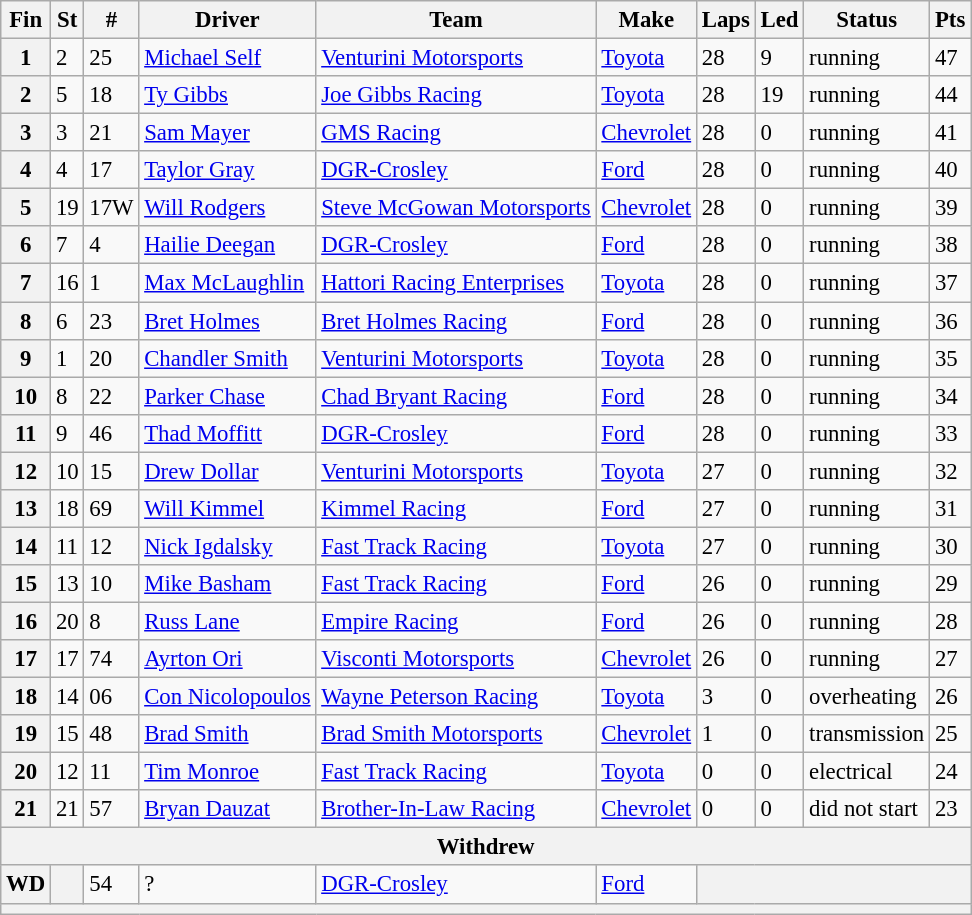<table class="wikitable" style="font-size:95%">
<tr>
<th>Fin</th>
<th>St</th>
<th>#</th>
<th>Driver</th>
<th>Team</th>
<th>Make</th>
<th>Laps</th>
<th>Led</th>
<th>Status</th>
<th>Pts</th>
</tr>
<tr>
<th>1</th>
<td>2</td>
<td>25</td>
<td><a href='#'>Michael Self</a></td>
<td><a href='#'>Venturini Motorsports</a></td>
<td><a href='#'>Toyota</a></td>
<td>28</td>
<td>9</td>
<td>running</td>
<td>47</td>
</tr>
<tr>
<th>2</th>
<td>5</td>
<td>18</td>
<td><a href='#'>Ty Gibbs</a></td>
<td><a href='#'>Joe Gibbs Racing</a></td>
<td><a href='#'>Toyota</a></td>
<td>28</td>
<td>19</td>
<td>running</td>
<td>44</td>
</tr>
<tr>
<th>3</th>
<td>3</td>
<td>21</td>
<td><a href='#'>Sam Mayer</a></td>
<td><a href='#'>GMS Racing</a></td>
<td><a href='#'>Chevrolet</a></td>
<td>28</td>
<td>0</td>
<td>running</td>
<td>41</td>
</tr>
<tr>
<th>4</th>
<td>4</td>
<td>17</td>
<td><a href='#'>Taylor Gray</a></td>
<td><a href='#'>DGR-Crosley</a></td>
<td><a href='#'>Ford</a></td>
<td>28</td>
<td>0</td>
<td>running</td>
<td>40</td>
</tr>
<tr>
<th>5</th>
<td>19</td>
<td>17W</td>
<td><a href='#'>Will Rodgers</a></td>
<td><a href='#'>Steve McGowan Motorsports</a></td>
<td><a href='#'>Chevrolet</a></td>
<td>28</td>
<td>0</td>
<td>running</td>
<td>39</td>
</tr>
<tr>
<th>6</th>
<td>7</td>
<td>4</td>
<td><a href='#'>Hailie Deegan</a></td>
<td><a href='#'>DGR-Crosley</a></td>
<td><a href='#'>Ford</a></td>
<td>28</td>
<td>0</td>
<td>running</td>
<td>38</td>
</tr>
<tr>
<th>7</th>
<td>16</td>
<td>1</td>
<td><a href='#'>Max McLaughlin</a></td>
<td><a href='#'>Hattori Racing Enterprises</a></td>
<td><a href='#'>Toyota</a></td>
<td>28</td>
<td>0</td>
<td>running</td>
<td>37</td>
</tr>
<tr>
<th>8</th>
<td>6</td>
<td>23</td>
<td><a href='#'>Bret Holmes</a></td>
<td><a href='#'>Bret Holmes Racing</a></td>
<td><a href='#'>Ford</a></td>
<td>28</td>
<td>0</td>
<td>running</td>
<td>36</td>
</tr>
<tr>
<th>9</th>
<td>1</td>
<td>20</td>
<td><a href='#'>Chandler Smith</a></td>
<td><a href='#'>Venturini Motorsports</a></td>
<td><a href='#'>Toyota</a></td>
<td>28</td>
<td>0</td>
<td>running</td>
<td>35</td>
</tr>
<tr>
<th>10</th>
<td>8</td>
<td>22</td>
<td><a href='#'>Parker Chase</a></td>
<td><a href='#'>Chad Bryant Racing</a></td>
<td><a href='#'>Ford</a></td>
<td>28</td>
<td>0</td>
<td>running</td>
<td>34</td>
</tr>
<tr>
<th>11</th>
<td>9</td>
<td>46</td>
<td><a href='#'>Thad Moffitt</a></td>
<td><a href='#'>DGR-Crosley</a></td>
<td><a href='#'>Ford</a></td>
<td>28</td>
<td>0</td>
<td>running</td>
<td>33</td>
</tr>
<tr>
<th>12</th>
<td>10</td>
<td>15</td>
<td><a href='#'>Drew Dollar</a></td>
<td><a href='#'>Venturini Motorsports</a></td>
<td><a href='#'>Toyota</a></td>
<td>27</td>
<td>0</td>
<td>running</td>
<td>32</td>
</tr>
<tr>
<th>13</th>
<td>18</td>
<td>69</td>
<td><a href='#'>Will Kimmel</a></td>
<td><a href='#'>Kimmel Racing</a></td>
<td><a href='#'>Ford</a></td>
<td>27</td>
<td>0</td>
<td>running</td>
<td>31</td>
</tr>
<tr>
<th>14</th>
<td>11</td>
<td>12</td>
<td><a href='#'>Nick Igdalsky</a></td>
<td><a href='#'>Fast Track Racing</a></td>
<td><a href='#'>Toyota</a></td>
<td>27</td>
<td>0</td>
<td>running</td>
<td>30</td>
</tr>
<tr>
<th>15</th>
<td>13</td>
<td>10</td>
<td><a href='#'>Mike Basham</a></td>
<td><a href='#'>Fast Track Racing</a></td>
<td><a href='#'>Ford</a></td>
<td>26</td>
<td>0</td>
<td>running</td>
<td>29</td>
</tr>
<tr>
<th>16</th>
<td>20</td>
<td>8</td>
<td><a href='#'>Russ Lane</a></td>
<td><a href='#'>Empire Racing</a></td>
<td><a href='#'>Ford</a></td>
<td>26</td>
<td>0</td>
<td>running</td>
<td>28</td>
</tr>
<tr>
<th>17</th>
<td>17</td>
<td>74</td>
<td><a href='#'>Ayrton Ori</a></td>
<td><a href='#'>Visconti Motorsports</a></td>
<td><a href='#'>Chevrolet</a></td>
<td>26</td>
<td>0</td>
<td>running</td>
<td>27</td>
</tr>
<tr>
<th>18</th>
<td>14</td>
<td>06</td>
<td><a href='#'>Con Nicolopoulos</a></td>
<td><a href='#'>Wayne Peterson Racing</a></td>
<td><a href='#'>Toyota</a></td>
<td>3</td>
<td>0</td>
<td>overheating</td>
<td>26</td>
</tr>
<tr>
<th>19</th>
<td>15</td>
<td>48</td>
<td><a href='#'>Brad Smith</a></td>
<td><a href='#'>Brad Smith Motorsports</a></td>
<td><a href='#'>Chevrolet</a></td>
<td>1</td>
<td>0</td>
<td>transmission</td>
<td>25</td>
</tr>
<tr>
<th>20</th>
<td>12</td>
<td>11</td>
<td><a href='#'>Tim Monroe</a></td>
<td><a href='#'>Fast Track Racing</a></td>
<td><a href='#'>Toyota</a></td>
<td>0</td>
<td>0</td>
<td>electrical</td>
<td>24</td>
</tr>
<tr>
<th>21</th>
<td>21</td>
<td>57</td>
<td><a href='#'>Bryan Dauzat</a></td>
<td><a href='#'>Brother-In-Law Racing</a></td>
<td><a href='#'>Chevrolet</a></td>
<td>0</td>
<td>0</td>
<td>did not start</td>
<td>23</td>
</tr>
<tr>
<th colspan="10">Withdrew</th>
</tr>
<tr>
<th>WD</th>
<th></th>
<td>54</td>
<td>?</td>
<td><a href='#'>DGR-Crosley</a></td>
<td><a href='#'>Ford</a></td>
<th colspan="4"></th>
</tr>
<tr>
<th colspan="10"></th>
</tr>
</table>
